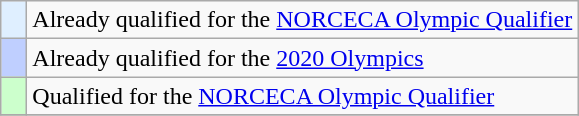<table class="wikitable" style="text-align: left;">
<tr>
<td width=10px bgcolor=#dfefff></td>
<td>Already qualified for the <a href='#'>NORCECA Olympic Qualifier</a></td>
</tr>
<tr>
<td width=10px bgcolor=#bfcfff></td>
<td>Already qualified for the <a href='#'>2020 Olympics</a></td>
</tr>
<tr>
<td width=10px bgcolor=#ccffcc></td>
<td>Qualified for the <a href='#'>NORCECA Olympic Qualifier</a></td>
</tr>
<tr>
</tr>
</table>
